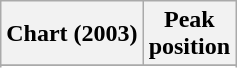<table class="wikitable sortable plainrowheaders">
<tr>
<th scope="col">Chart (2003)</th>
<th scope="col">Peak<br>position</th>
</tr>
<tr>
</tr>
<tr>
</tr>
<tr>
</tr>
</table>
